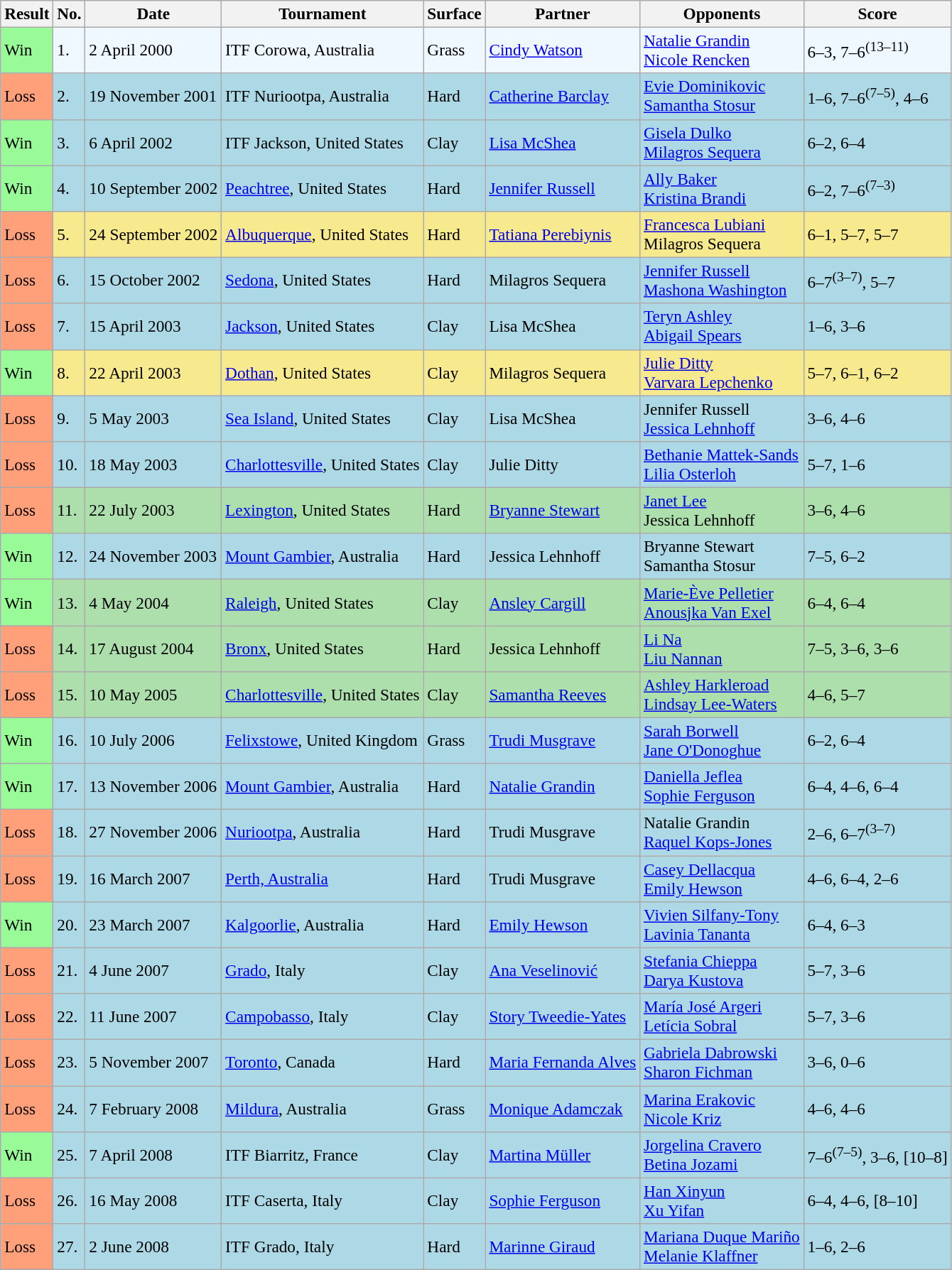<table class="sortable wikitable" style=font-size:97%>
<tr>
<th>Result</th>
<th>No.</th>
<th>Date</th>
<th>Tournament</th>
<th>Surface</th>
<th>Partner</th>
<th>Opponents</th>
<th class="unsortable">Score</th>
</tr>
<tr style="background:#f0f8ff;">
<td style="background:#98fb98;">Win</td>
<td>1.</td>
<td>2 April 2000</td>
<td>ITF Corowa, Australia</td>
<td>Grass</td>
<td> <a href='#'>Cindy Watson</a></td>
<td> <a href='#'>Natalie Grandin</a> <br>  <a href='#'>Nicole Rencken</a></td>
<td>6–3, 7–6<sup>(13–11)</sup></td>
</tr>
<tr style="background:lightblue;">
<td style="background:#ffa07a;">Loss</td>
<td>2.</td>
<td>19 November 2001</td>
<td>ITF Nuriootpa, Australia</td>
<td>Hard</td>
<td> <a href='#'>Catherine Barclay</a></td>
<td> <a href='#'>Evie Dominikovic</a> <br>  <a href='#'>Samantha Stosur</a></td>
<td>1–6, 7–6<sup>(7–5)</sup>, 4–6</td>
</tr>
<tr style="background:lightblue;">
<td style="background:#98fb98;">Win</td>
<td>3.</td>
<td>6 April 2002</td>
<td>ITF Jackson, United States</td>
<td>Clay</td>
<td> <a href='#'>Lisa McShea</a></td>
<td> <a href='#'>Gisela Dulko</a> <br>  <a href='#'>Milagros Sequera</a></td>
<td>6–2, 6–4</td>
</tr>
<tr style="background:lightblue;">
<td style="background:#98fb98;">Win</td>
<td>4.</td>
<td>10 September 2002</td>
<td><a href='#'>Peachtree</a>, United States</td>
<td>Hard</td>
<td> <a href='#'>Jennifer Russell</a></td>
<td> <a href='#'>Ally Baker</a> <br>  <a href='#'>Kristina Brandi</a></td>
<td>6–2, 7–6<sup>(7–3)</sup></td>
</tr>
<tr style="background:#f7e98e;">
<td style="background:#ffa07a;">Loss</td>
<td>5.</td>
<td>24 September 2002</td>
<td><a href='#'>Albuquerque</a>, United States</td>
<td>Hard</td>
<td> <a href='#'>Tatiana Perebiynis</a></td>
<td> <a href='#'>Francesca Lubiani</a> <br>  Milagros Sequera</td>
<td>6–1, 5–7, 5–7</td>
</tr>
<tr style="background:lightblue;">
<td style="background:#ffa07a;">Loss</td>
<td>6.</td>
<td>15 October 2002</td>
<td><a href='#'>Sedona</a>, United States</td>
<td>Hard</td>
<td> Milagros Sequera</td>
<td> <a href='#'>Jennifer Russell</a> <br>  <a href='#'>Mashona Washington</a></td>
<td>6–7<sup>(3–7)</sup>, 5–7</td>
</tr>
<tr style="background:lightblue;">
<td style="background:#ffa07a;">Loss</td>
<td>7.</td>
<td>15 April 2003</td>
<td><a href='#'>Jackson</a>, United States</td>
<td>Clay</td>
<td> Lisa McShea</td>
<td> <a href='#'>Teryn Ashley</a> <br>  <a href='#'>Abigail Spears</a></td>
<td>1–6, 3–6</td>
</tr>
<tr style="background:#f7e98e;">
<td style="background:#98fb98;">Win</td>
<td>8.</td>
<td>22 April 2003</td>
<td><a href='#'>Dothan</a>, United States</td>
<td>Clay</td>
<td> Milagros Sequera</td>
<td> <a href='#'>Julie Ditty</a> <br>  <a href='#'>Varvara Lepchenko</a></td>
<td>5–7, 6–1, 6–2</td>
</tr>
<tr style="background:lightblue;">
<td style="background:#ffa07a;">Loss</td>
<td>9.</td>
<td>5 May 2003</td>
<td><a href='#'>Sea Island</a>, United States</td>
<td>Clay</td>
<td> Lisa McShea</td>
<td> Jennifer Russell <br>  <a href='#'>Jessica Lehnhoff</a></td>
<td>3–6, 4–6</td>
</tr>
<tr bgcolor="lightblue">
<td style="background:#ffa07a;">Loss</td>
<td>10.</td>
<td>18 May 2003</td>
<td><a href='#'>Charlottesville</a>, United States</td>
<td>Clay</td>
<td> Julie Ditty</td>
<td> <a href='#'>Bethanie Mattek-Sands</a> <br>  <a href='#'>Lilia Osterloh</a></td>
<td>5–7, 1–6</td>
</tr>
<tr style="background:#addfad;">
<td style="background:#ffa07a;">Loss</td>
<td>11.</td>
<td>22 July 2003</td>
<td><a href='#'>Lexington</a>, United States</td>
<td>Hard</td>
<td> <a href='#'>Bryanne Stewart</a></td>
<td> <a href='#'>Janet Lee</a> <br>  Jessica Lehnhoff</td>
<td>3–6, 4–6</td>
</tr>
<tr bgcolor="lightblue">
<td style="background:#98fb98;">Win</td>
<td>12.</td>
<td>24 November 2003</td>
<td><a href='#'>Mount Gambier</a>, Australia</td>
<td>Hard</td>
<td> Jessica Lehnhoff</td>
<td> Bryanne Stewart <br>  Samantha Stosur</td>
<td>7–5, 6–2</td>
</tr>
<tr style="background:#addfad;">
<td style="background:#98fb98;">Win</td>
<td>13.</td>
<td>4 May 2004</td>
<td><a href='#'>Raleigh</a>, United States</td>
<td>Clay</td>
<td> <a href='#'>Ansley Cargill</a></td>
<td> <a href='#'>Marie-Ève Pelletier</a> <br>  <a href='#'>Anousjka Van Exel</a></td>
<td>6–4, 6–4</td>
</tr>
<tr style="background:#addfad;">
<td style="background:#ffa07a;">Loss</td>
<td>14.</td>
<td>17 August 2004</td>
<td><a href='#'>Bronx</a>, United States</td>
<td>Hard</td>
<td> Jessica Lehnhoff</td>
<td> <a href='#'>Li Na</a> <br>  <a href='#'>Liu Nannan</a></td>
<td>7–5, 3–6, 3–6</td>
</tr>
<tr style="background:#addfad;">
<td style="background:#ffa07a;">Loss</td>
<td>15.</td>
<td>10 May 2005</td>
<td><a href='#'>Charlottesville</a>, United States</td>
<td>Clay</td>
<td> <a href='#'>Samantha Reeves</a></td>
<td> <a href='#'>Ashley Harkleroad</a> <br>  <a href='#'>Lindsay Lee-Waters</a></td>
<td>4–6, 5–7</td>
</tr>
<tr bgcolor="lightblue">
<td style="background:#98fb98;">Win</td>
<td>16.</td>
<td>10 July 2006</td>
<td><a href='#'>Felixstowe</a>, United Kingdom</td>
<td>Grass</td>
<td> <a href='#'>Trudi Musgrave</a></td>
<td> <a href='#'>Sarah Borwell</a> <br>  <a href='#'>Jane O'Donoghue</a></td>
<td>6–2, 6–4</td>
</tr>
<tr style="background:lightblue;">
<td style="background:#98fb98;">Win</td>
<td>17.</td>
<td>13 November 2006</td>
<td><a href='#'>Mount Gambier</a>, Australia</td>
<td>Hard</td>
<td> <a href='#'>Natalie Grandin</a></td>
<td> <a href='#'>Daniella Jeflea</a> <br>  <a href='#'>Sophie Ferguson</a></td>
<td>6–4, 4–6, 6–4</td>
</tr>
<tr style="background:lightblue;">
<td style="background:#ffa07a;">Loss</td>
<td>18.</td>
<td>27 November 2006</td>
<td><a href='#'>Nuriootpa</a>, Australia</td>
<td>Hard</td>
<td> Trudi Musgrave</td>
<td> Natalie Grandin <br>  <a href='#'>Raquel Kops-Jones</a></td>
<td>2–6, 6–7<sup>(3–7)</sup></td>
</tr>
<tr style="background:lightblue;">
<td style="background:#ffa07a;">Loss</td>
<td>19.</td>
<td>16 March 2007</td>
<td><a href='#'>Perth, Australia</a></td>
<td>Hard</td>
<td> Trudi Musgrave</td>
<td> <a href='#'>Casey Dellacqua</a> <br>  <a href='#'>Emily Hewson</a></td>
<td>4–6, 6–4, 2–6</td>
</tr>
<tr style="background:lightblue;">
<td style="background:#98fb98;">Win</td>
<td>20.</td>
<td>23 March 2007</td>
<td><a href='#'>Kalgoorlie</a>, Australia</td>
<td>Hard</td>
<td> <a href='#'>Emily Hewson</a></td>
<td> <a href='#'>Vivien Silfany-Tony</a> <br>  <a href='#'>Lavinia Tananta</a></td>
<td>6–4, 6–3</td>
</tr>
<tr style="background:lightblue;">
<td style="background:#ffa07a;">Loss</td>
<td>21.</td>
<td>4 June 2007</td>
<td><a href='#'>Grado</a>, Italy</td>
<td>Clay</td>
<td> <a href='#'>Ana Veselinović</a></td>
<td> <a href='#'>Stefania Chieppa</a> <br>  <a href='#'>Darya Kustova</a></td>
<td>5–7, 3–6</td>
</tr>
<tr style="background:lightblue;">
<td style="background:#ffa07a;">Loss</td>
<td>22.</td>
<td>11 June 2007</td>
<td><a href='#'>Campobasso</a>, Italy</td>
<td>Clay</td>
<td> <a href='#'>Story Tweedie-Yates</a></td>
<td> <a href='#'>María José Argeri</a> <br>  <a href='#'>Letícia Sobral</a></td>
<td>5–7, 3–6</td>
</tr>
<tr style="background:lightblue;">
<td style="background:#ffa07a;">Loss</td>
<td>23.</td>
<td>5 November 2007</td>
<td><a href='#'>Toronto</a>, Canada</td>
<td>Hard</td>
<td> <a href='#'>Maria Fernanda Alves</a></td>
<td> <a href='#'>Gabriela Dabrowski</a> <br>  <a href='#'>Sharon Fichman</a></td>
<td>3–6, 0–6</td>
</tr>
<tr style="background:lightblue;">
<td style="background:#ffa07a;">Loss</td>
<td>24.</td>
<td>7 February 2008</td>
<td><a href='#'>Mildura</a>, Australia</td>
<td>Grass</td>
<td> <a href='#'>Monique Adamczak</a></td>
<td> <a href='#'>Marina Erakovic</a> <br>  <a href='#'>Nicole Kriz</a></td>
<td>4–6, 4–6</td>
</tr>
<tr style="background:lightblue;">
<td style="background:#98fb98;">Win</td>
<td>25.</td>
<td>7 April 2008</td>
<td>ITF Biarritz, France</td>
<td>Clay</td>
<td> <a href='#'>Martina Müller</a></td>
<td> <a href='#'>Jorgelina Cravero</a> <br>  <a href='#'>Betina Jozami</a></td>
<td>7–6<sup>(7–5)</sup>, 3–6, [10–8]</td>
</tr>
<tr style="background:lightblue;">
<td style="background:#ffa07a;">Loss</td>
<td>26.</td>
<td>16 May 2008</td>
<td>ITF Caserta, Italy</td>
<td>Clay</td>
<td> <a href='#'>Sophie Ferguson</a></td>
<td> <a href='#'>Han Xinyun</a> <br>  <a href='#'>Xu Yifan</a></td>
<td>6–4, 4–6, [8–10]</td>
</tr>
<tr style="background:lightblue;">
<td style="background:#ffa07a;">Loss</td>
<td>27.</td>
<td>2 June 2008</td>
<td>ITF Grado, Italy</td>
<td>Hard</td>
<td> <a href='#'>Marinne Giraud</a></td>
<td> <a href='#'>Mariana Duque Mariño</a> <br>  <a href='#'>Melanie Klaffner</a></td>
<td>1–6, 2–6</td>
</tr>
</table>
